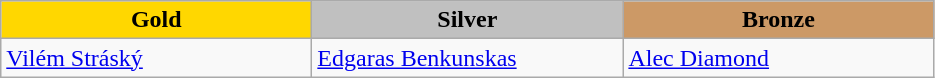<table class="wikitable" style="text-align:left">
<tr align="center">
<td width=200 bgcolor=gold><strong>Gold</strong></td>
<td width=200 bgcolor=silver><strong>Silver</strong></td>
<td width=200 bgcolor=CC9966><strong>Bronze</strong></td>
</tr>
<tr>
<td><a href='#'>Vilém Stráský</a><br></td>
<td><a href='#'>Edgaras Benkunskas</a><br></td>
<td><a href='#'>Alec Diamond</a><br></td>
</tr>
</table>
